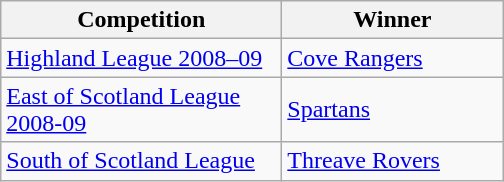<table class="wikitable">
<tr>
<th width=180>Competition</th>
<th width=140>Winner</th>
</tr>
<tr>
<td><a href='#'>Highland League 2008–09</a></td>
<td><a href='#'>Cove Rangers</a></td>
</tr>
<tr>
<td><a href='#'>East of Scotland League 2008-09</a></td>
<td><a href='#'>Spartans</a></td>
</tr>
<tr>
<td><a href='#'>South of Scotland League</a></td>
<td><a href='#'>Threave Rovers</a></td>
</tr>
</table>
